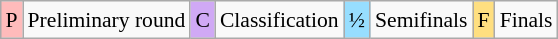<table class="wikitable" style="margin:0.5em auto; font-size:90%; line-height:1.25em; text-align:center;">
<tr>
<td bgcolor="#FFBBBB" align=center>P</td>
<td>Preliminary round</td>
<td bgcolor="#D0A9F5" align=center>C</td>
<td>Classification</td>
<td bgcolor="#97DEFF" align=center>½</td>
<td>Semifinals</td>
<td bgcolor="#FFDF80" align=center>F</td>
<td>Finals</td>
</tr>
</table>
